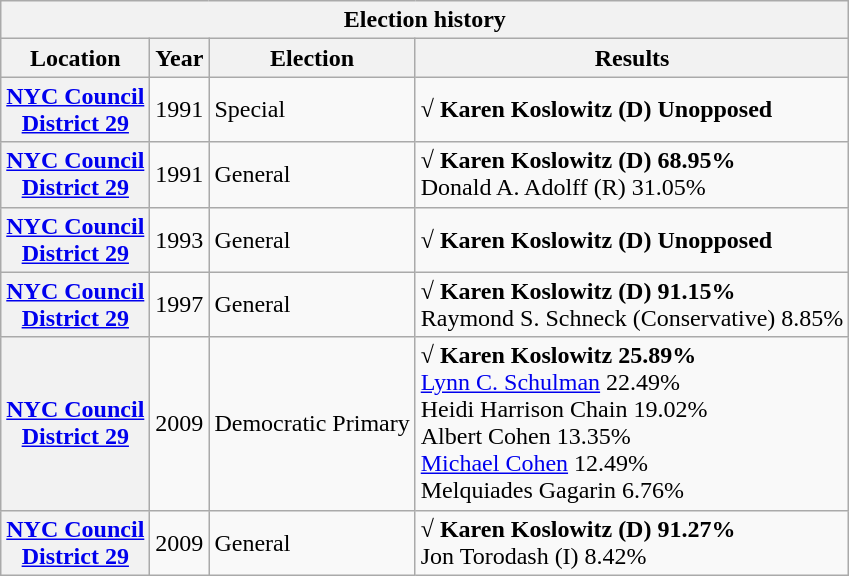<table class="wikitable collapsible">
<tr valign=bottom>
<th colspan=4>Election history</th>
</tr>
<tr valign=bottom>
<th>Location</th>
<th>Year</th>
<th>Election</th>
<th>Results</th>
</tr>
<tr>
<th><a href='#'>NYC Council<br>District 29</a></th>
<td>1991</td>
<td>Special</td>
<td><strong>√ Karen Koslowitz (D) Unopposed</strong></td>
</tr>
<tr>
<th><a href='#'>NYC Council<br>District 29</a></th>
<td>1991</td>
<td>General</td>
<td><strong>√ Karen Koslowitz (D) 68.95%</strong><br>Donald A. Adolff (R) 31.05%</td>
</tr>
<tr>
<th><a href='#'>NYC Council<br>District 29</a></th>
<td>1993</td>
<td>General</td>
<td><strong>√ Karen Koslowitz (D) Unopposed</strong></td>
</tr>
<tr>
<th><a href='#'>NYC Council<br>District 29</a></th>
<td>1997</td>
<td>General</td>
<td><strong>√ Karen Koslowitz (D) 91.15%</strong><br>Raymond S. Schneck (Conservative) 8.85%</td>
</tr>
<tr>
<th><a href='#'>NYC Council<br>District 29</a></th>
<td>2009</td>
<td>Democratic Primary</td>
<td><strong>√ Karen Koslowitz 25.89%</strong><br><a href='#'>Lynn C. Schulman</a> 22.49%<br>Heidi Harrison Chain 19.02%<br>Albert Cohen 13.35%<br><a href='#'>Michael Cohen</a> 12.49%<br>Melquiades Gagarin 6.76%</td>
</tr>
<tr>
<th><a href='#'>NYC Council<br>District 29</a></th>
<td>2009</td>
<td>General</td>
<td><strong>√ Karen Koslowitz (D) 91.27%</strong><br>Jon Torodash (I) 8.42%</td>
</tr>
</table>
